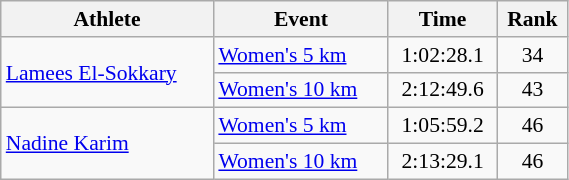<table class="wikitable" style="text-align:center; font-size:90%; width:30%;">
<tr>
<th>Athlete</th>
<th>Event</th>
<th>Time</th>
<th>Rank</th>
</tr>
<tr>
<td align=left rowspan=2><a href='#'>Lamees El-Sokkary</a></td>
<td align=left><a href='#'>Women's 5 km</a></td>
<td>1:02:28.1</td>
<td>34</td>
</tr>
<tr>
<td align=left><a href='#'>Women's 10 km</a></td>
<td>2:12:49.6</td>
<td>43</td>
</tr>
<tr>
<td align=left rowspan=2><a href='#'>Nadine Karim</a></td>
<td align=left><a href='#'>Women's 5 km</a></td>
<td>1:05:59.2</td>
<td>46</td>
</tr>
<tr>
<td align=left><a href='#'>Women's 10 km</a></td>
<td>2:13:29.1</td>
<td>46</td>
</tr>
</table>
